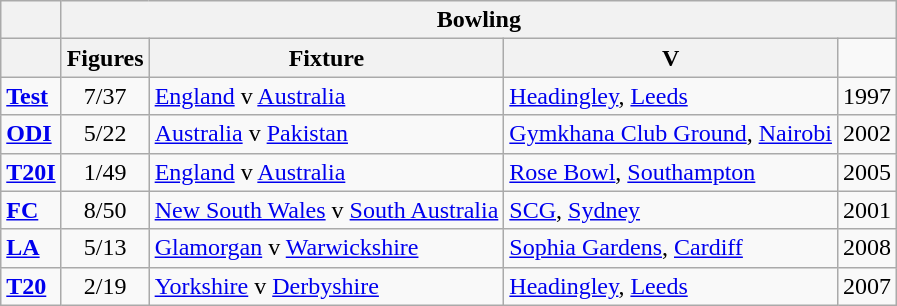<table class="wikitable">
<tr>
<th></th>
<th colspan="4">Bowling</th>
</tr>
<tr>
<th></th>
<th>Figures</th>
<th>Fixture</th>
<th>V</th>
</tr>
<tr>
<td><strong><a href='#'>Test</a></strong></td>
<td style="text-align:center;">7/37</td>
<td><a href='#'>England</a> v <a href='#'>Australia</a></td>
<td><a href='#'>Headingley</a>, <a href='#'>Leeds</a></td>
<td align="centre">1997</td>
</tr>
<tr>
<td><strong><a href='#'>ODI</a></strong></td>
<td style="text-align:center;">5/22</td>
<td><a href='#'>Australia</a> v <a href='#'>Pakistan</a></td>
<td><a href='#'>Gymkhana Club Ground</a>, <a href='#'>Nairobi</a></td>
<td align="center">2002</td>
</tr>
<tr>
<td><strong><a href='#'>T20I</a></strong></td>
<td style="text-align:center;">1/49</td>
<td><a href='#'>England</a> v <a href='#'>Australia</a></td>
<td><a href='#'>Rose Bowl</a>, <a href='#'>Southampton</a></td>
<td align="center">2005</td>
</tr>
<tr>
<td><strong><a href='#'>FC</a></strong></td>
<td style="text-align:center;">8/50</td>
<td><a href='#'>New South Wales</a> v <a href='#'>South Australia</a></td>
<td><a href='#'>SCG</a>, <a href='#'>Sydney</a></td>
<td align="center">2001</td>
</tr>
<tr>
<td><strong><a href='#'>LA</a></strong></td>
<td style="text-align:center;">5/13</td>
<td><a href='#'>Glamorgan</a> v <a href='#'>Warwickshire</a></td>
<td><a href='#'>Sophia Gardens</a>, <a href='#'>Cardiff</a></td>
<td align="center">2008</td>
</tr>
<tr>
<td><strong><a href='#'>T20</a></strong></td>
<td style="text-align:center;">2/19</td>
<td><a href='#'>Yorkshire</a> v <a href='#'>Derbyshire</a></td>
<td><a href='#'>Headingley</a>, <a href='#'>Leeds</a></td>
<td align="center">2007</td>
</tr>
</table>
